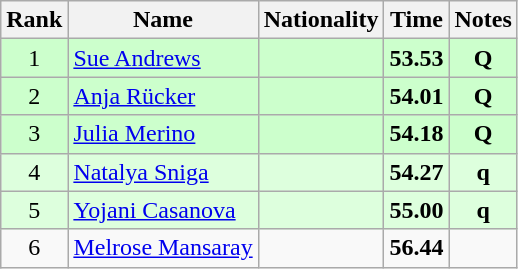<table class="wikitable sortable" style="text-align:center">
<tr>
<th>Rank</th>
<th>Name</th>
<th>Nationality</th>
<th>Time</th>
<th>Notes</th>
</tr>
<tr bgcolor=ccffcc>
<td>1</td>
<td align=left><a href='#'>Sue Andrews</a></td>
<td align=left></td>
<td><strong>53.53</strong></td>
<td><strong>Q</strong></td>
</tr>
<tr bgcolor=ccffcc>
<td>2</td>
<td align=left><a href='#'>Anja Rücker</a></td>
<td align=left></td>
<td><strong>54.01</strong></td>
<td><strong>Q</strong></td>
</tr>
<tr bgcolor=ccffcc>
<td>3</td>
<td align=left><a href='#'>Julia Merino</a></td>
<td align=left></td>
<td><strong>54.18</strong></td>
<td><strong>Q</strong></td>
</tr>
<tr bgcolor=ddffdd>
<td>4</td>
<td align=left><a href='#'>Natalya Sniga</a></td>
<td align=left></td>
<td><strong>54.27</strong></td>
<td><strong>q</strong></td>
</tr>
<tr bgcolor=ddffdd>
<td>5</td>
<td align=left><a href='#'>Yojani Casanova</a></td>
<td align=left></td>
<td><strong>55.00</strong></td>
<td><strong>q</strong></td>
</tr>
<tr>
<td>6</td>
<td align=left><a href='#'>Melrose Mansaray</a></td>
<td align=left></td>
<td><strong>56.44</strong></td>
<td></td>
</tr>
</table>
